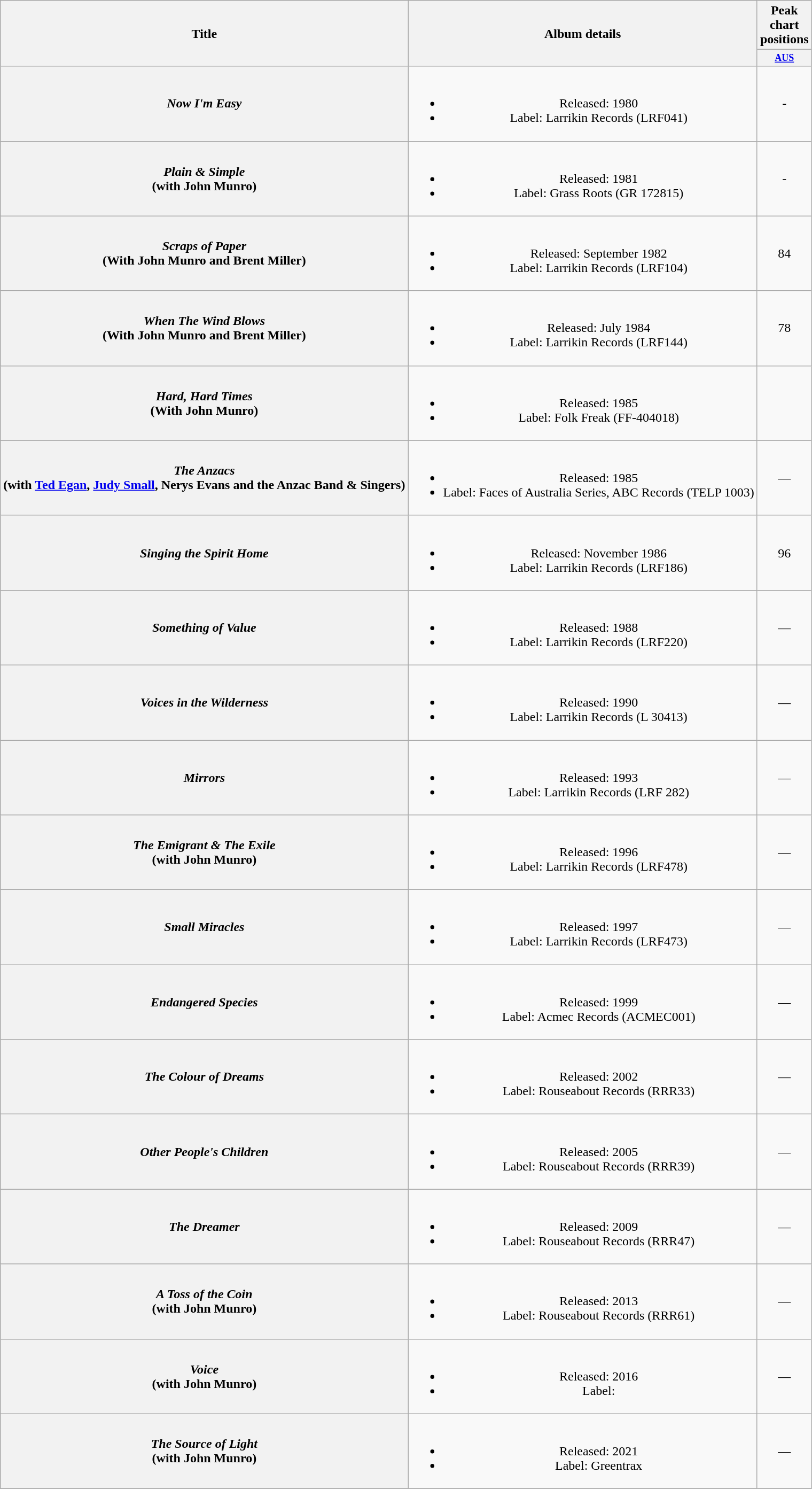<table class="wikitable plainrowheaders" style="text-align:center;">
<tr>
<th rowspan="2">Title</th>
<th rowspan="2">Album details</th>
<th>Peak chart positions</th>
</tr>
<tr>
<th style="width:3em;font-size:75%"><a href='#'>AUS</a></th>
</tr>
<tr>
<th scope="row"><em>Now I'm Easy</em></th>
<td><br><ul><li>Released: 1980</li><li>Label: Larrikin Records (LRF041)</li></ul></td>
<td>-</td>
</tr>
<tr>
<th scope="row"><em>Plain & Simple</em> <br> (with John Munro)</th>
<td><br><ul><li>Released: 1981</li><li>Label: Grass Roots (GR 172815)</li></ul></td>
<td>-</td>
</tr>
<tr>
<th scope="row"><em>Scraps of Paper</em> <br> (With John Munro and Brent Miller)</th>
<td><br><ul><li>Released: September 1982</li><li>Label: Larrikin Records (LRF104)</li></ul></td>
<td>84</td>
</tr>
<tr>
<th scope="row"><em>When The Wind Blows</em> <br> (With John Munro and Brent Miller)</th>
<td><br><ul><li>Released: July 1984</li><li>Label: Larrikin Records (LRF144)</li></ul></td>
<td>78</td>
</tr>
<tr>
<th scope="row"><em>Hard, Hard Times</em> <br> (With John Munro)</th>
<td><br><ul><li>Released: 1985</li><li>Label: Folk Freak (FF-404018)</li></ul></td>
<td></td>
</tr>
<tr>
<th scope="row"><em>The Anzacs</em> <br> (with <a href='#'>Ted Egan</a>, <a href='#'>Judy Small</a>, Nerys Evans and the Anzac Band & Singers)</th>
<td><br><ul><li>Released: 1985</li><li>Label: Faces of Australia Series, ABC Records (TELP 1003)</li></ul></td>
<td>—</td>
</tr>
<tr>
<th scope="row"><em>Singing the Spirit Home</em></th>
<td><br><ul><li>Released: November 1986</li><li>Label: Larrikin Records (LRF186)</li></ul></td>
<td>96</td>
</tr>
<tr>
<th scope="row"><em>Something of Value</em></th>
<td><br><ul><li>Released: 1988</li><li>Label: Larrikin Records (LRF220)</li></ul></td>
<td>—</td>
</tr>
<tr>
<th scope="row"><em>Voices in the Wilderness</em></th>
<td><br><ul><li>Released: 1990</li><li>Label: Larrikin Records (L 30413)</li></ul></td>
<td>—</td>
</tr>
<tr>
<th scope="row"><em>Mirrors</em></th>
<td><br><ul><li>Released: 1993</li><li>Label: Larrikin Records (LRF 282)</li></ul></td>
<td>—</td>
</tr>
<tr>
<th scope="row"><em>The Emigrant & The Exile</em><br> (with John Munro)</th>
<td><br><ul><li>Released: 1996</li><li>Label: Larrikin Records (LRF478)</li></ul></td>
<td>—</td>
</tr>
<tr>
<th scope="row"><em>Small Miracles</em></th>
<td><br><ul><li>Released: 1997</li><li>Label: Larrikin Records (LRF473)</li></ul></td>
<td>—</td>
</tr>
<tr>
<th scope="row"><em>Endangered Species</em></th>
<td><br><ul><li>Released: 1999</li><li>Label: Acmec Records (ACMEC001)</li></ul></td>
<td>—</td>
</tr>
<tr>
<th scope="row"><em>The Colour of Dreams</em></th>
<td><br><ul><li>Released: 2002</li><li>Label: Rouseabout Records (RRR33)</li></ul></td>
<td>—</td>
</tr>
<tr>
<th scope="row"><em>Other People's Children</em></th>
<td><br><ul><li>Released: 2005</li><li>Label: Rouseabout Records (RRR39)</li></ul></td>
<td>—</td>
</tr>
<tr>
<th scope="row"><em>The Dreamer</em></th>
<td><br><ul><li>Released: 2009</li><li>Label: Rouseabout Records (RRR47)</li></ul></td>
<td>—</td>
</tr>
<tr>
<th scope="row"><em>A Toss of the Coin</em> <br> (with John Munro)</th>
<td><br><ul><li>Released: 2013</li><li>Label: Rouseabout Records (RRR61)</li></ul></td>
<td>—</td>
</tr>
<tr>
<th scope="row"><em>Voice</em> <br> (with John Munro)</th>
<td><br><ul><li>Released: 2016</li><li>Label:</li></ul></td>
<td>—</td>
</tr>
<tr>
<th scope="row"><em>The Source of Light</em> <br> (with John Munro)</th>
<td><br><ul><li>Released: 2021</li><li>Label: Greentrax</li></ul></td>
<td>—</td>
</tr>
<tr>
</tr>
</table>
